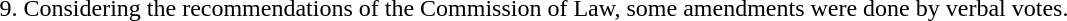<table>
<tr valign=top>
<td>9.</td>
<td>Considering the recommendations of the Commission of Law, some amendments were done by verbal votes.</td>
</tr>
</table>
